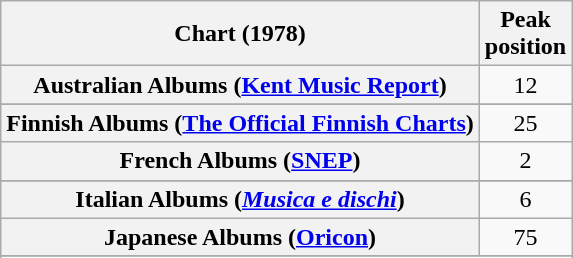<table class="wikitable sortable plainrowheaders" style="text-align:center">
<tr>
<th scope="col">Chart (1978)</th>
<th scope="col">Peak<br>position</th>
</tr>
<tr>
<th scope="row">Australian Albums (<a href='#'>Kent Music Report</a>)</th>
<td align="center">12</td>
</tr>
<tr>
</tr>
<tr>
</tr>
<tr>
<th scope="row">Finnish Albums (<a href='#'>The Official Finnish Charts</a>)</th>
<td align="center">25</td>
</tr>
<tr>
<th scope="row">French Albums (<a href='#'>SNEP</a>)</th>
<td align="center">2</td>
</tr>
<tr>
</tr>
<tr>
</tr>
<tr>
<th scope="row">Italian Albums (<em><a href='#'>Musica e dischi</a></em>)</th>
<td style="text-align:center;">6</td>
</tr>
<tr>
<th scope="row">Japanese Albums (<a href='#'>Oricon</a>)</th>
<td align="center">75</td>
</tr>
<tr>
</tr>
<tr>
</tr>
<tr>
</tr>
<tr>
</tr>
<tr>
</tr>
<tr>
</tr>
</table>
